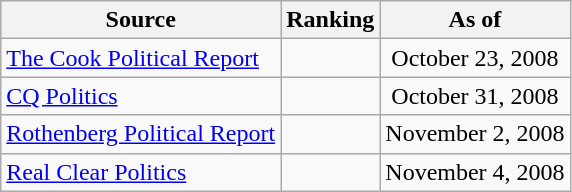<table class="wikitable" style="text-align:center">
<tr>
<th>Source</th>
<th>Ranking</th>
<th>As of</th>
</tr>
<tr>
<td align=left><a href='#'>The Cook Political Report</a></td>
<td></td>
<td>October 23, 2008</td>
</tr>
<tr>
<td align=left><a href='#'>CQ Politics</a></td>
<td></td>
<td>October 31, 2008</td>
</tr>
<tr>
<td align=left><a href='#'>Rothenberg Political Report</a></td>
<td></td>
<td>November 2, 2008</td>
</tr>
<tr>
<td align=left><a href='#'>Real Clear Politics</a></td>
<td></td>
<td>November 4, 2008</td>
</tr>
</table>
